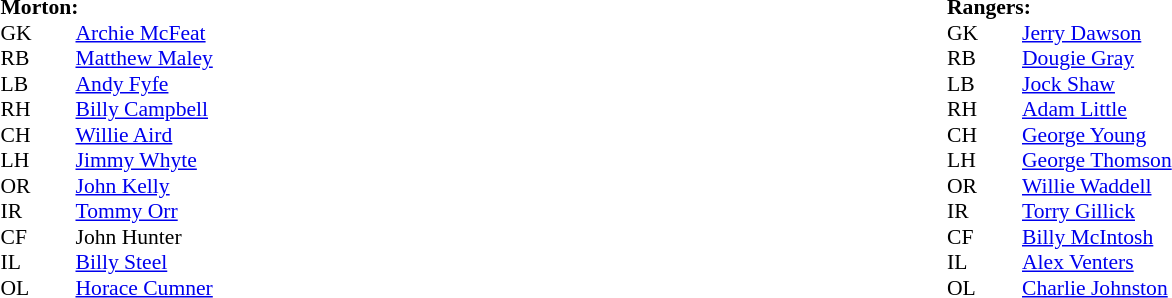<table width="100%">
<tr>
<td valign="top" width="50%"><br><table style="font-size: 90%" cellspacing="0" cellpadding="0">
<tr>
<td colspan="4"><strong>Morton:</strong></td>
</tr>
<tr>
<th width="25"></th>
<th width="25"></th>
</tr>
<tr>
<td>GK</td>
<td></td>
<td><a href='#'>Archie McFeat</a></td>
</tr>
<tr>
<td>RB</td>
<td></td>
<td><a href='#'>Matthew Maley</a></td>
</tr>
<tr>
<td>LB</td>
<td></td>
<td><a href='#'>Andy Fyfe</a></td>
</tr>
<tr>
<td>RH</td>
<td></td>
<td><a href='#'>Billy Campbell</a></td>
</tr>
<tr>
<td>CH</td>
<td></td>
<td><a href='#'>Willie Aird</a></td>
</tr>
<tr>
<td>LH</td>
<td></td>
<td><a href='#'>Jimmy Whyte</a></td>
</tr>
<tr>
<td>OR</td>
<td></td>
<td><a href='#'>John Kelly</a></td>
</tr>
<tr>
<td>IR</td>
<td></td>
<td><a href='#'>Tommy Orr</a></td>
</tr>
<tr>
<td>CF</td>
<td></td>
<td>John Hunter</td>
</tr>
<tr>
<td>IL</td>
<td></td>
<td><a href='#'>Billy Steel</a></td>
</tr>
<tr>
<td>OL</td>
<td></td>
<td><a href='#'>Horace Cumner</a></td>
</tr>
</table>
</td>
<td valign="top" width="50%"><br><table style="font-size: 90%" cellspacing="0" cellpadding="0">
<tr>
<td colspan="4"><strong>Rangers:</strong></td>
</tr>
<tr>
<th width="25"></th>
<th width="25"></th>
</tr>
<tr>
<td>GK</td>
<td></td>
<td><a href='#'>Jerry Dawson</a></td>
</tr>
<tr>
<td>RB</td>
<td></td>
<td><a href='#'>Dougie Gray</a></td>
</tr>
<tr>
<td>LB</td>
<td></td>
<td><a href='#'>Jock Shaw</a></td>
</tr>
<tr>
<td>RH</td>
<td></td>
<td><a href='#'>Adam Little</a></td>
</tr>
<tr>
<td>CH</td>
<td></td>
<td><a href='#'>George Young</a></td>
</tr>
<tr>
<td>LH</td>
<td></td>
<td><a href='#'>George Thomson</a></td>
</tr>
<tr>
<td>OR</td>
<td></td>
<td><a href='#'>Willie Waddell</a></td>
</tr>
<tr>
<td>IR</td>
<td></td>
<td><a href='#'>Torry Gillick</a></td>
</tr>
<tr>
<td>CF</td>
<td></td>
<td><a href='#'>Billy McIntosh</a></td>
</tr>
<tr>
<td>IL</td>
<td></td>
<td><a href='#'>Alex Venters</a></td>
</tr>
<tr>
<td>OL</td>
<td></td>
<td><a href='#'>Charlie Johnston</a></td>
</tr>
</table>
</td>
</tr>
</table>
